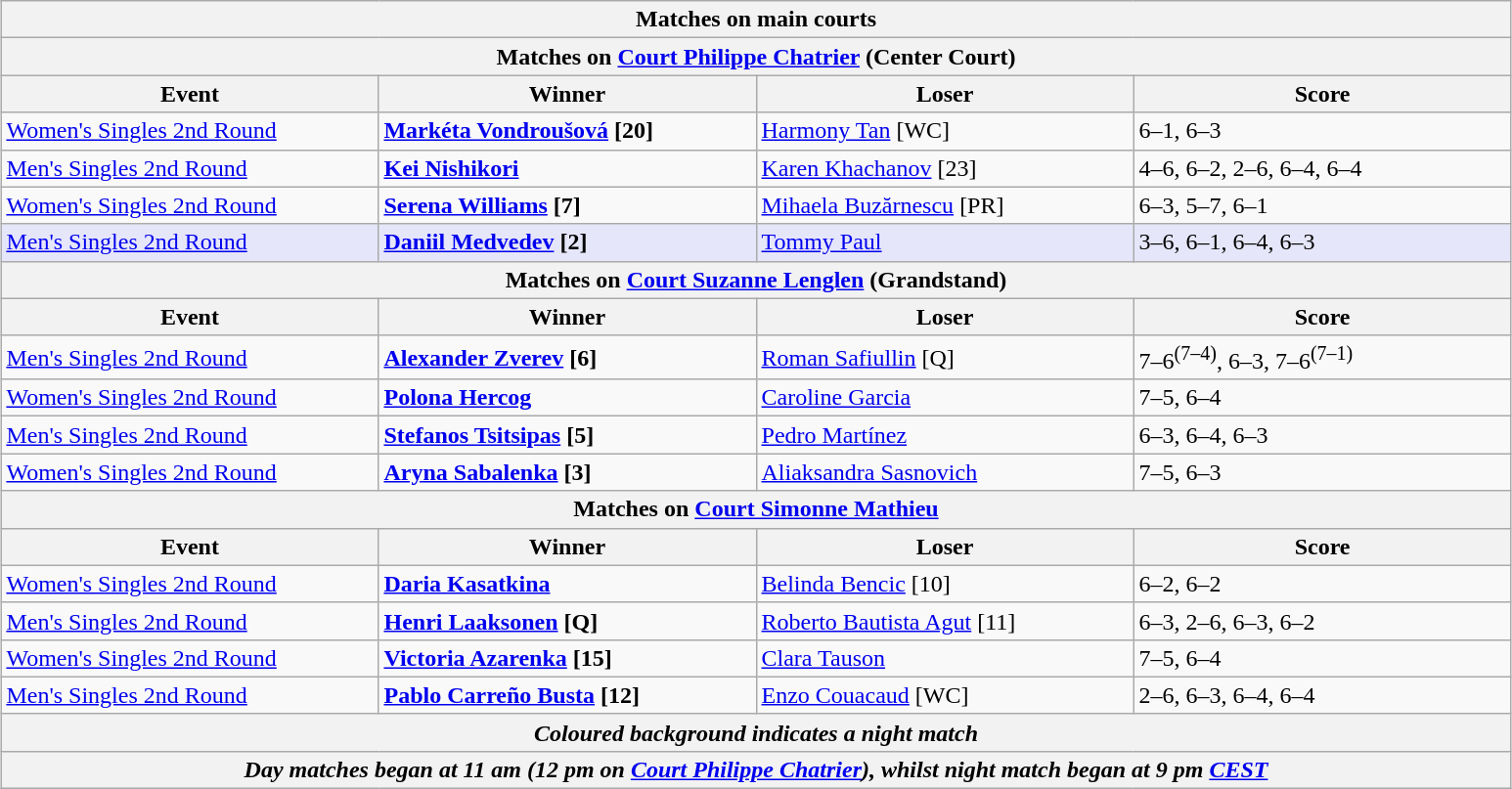<table class="wikitable" style="margin:auto;">
<tr>
<th colspan="4" style="white-space:nowrap">Matches on main courts</th>
</tr>
<tr>
<th colspan="4">Matches on <a href='#'>Court Philippe Chatrier</a> (Center Court)</th>
</tr>
<tr>
<th width="250">Event</th>
<th width="250">Winner</th>
<th width="250">Loser</th>
<th width="250">Score</th>
</tr>
<tr>
<td><a href='#'>Women's Singles 2nd Round</a></td>
<td><strong> <a href='#'>Markéta Vondroušová</a> [20]</strong></td>
<td> <a href='#'>Harmony Tan</a> [WC]</td>
<td>6–1, 6–3</td>
</tr>
<tr>
<td><a href='#'>Men's Singles 2nd Round</a></td>
<td><strong> <a href='#'>Kei Nishikori</a></strong></td>
<td> <a href='#'>Karen Khachanov</a> [23]</td>
<td>4–6, 6–2, 2–6, 6–4, 6–4</td>
</tr>
<tr>
<td><a href='#'>Women's Singles 2nd Round</a></td>
<td><strong> <a href='#'>Serena Williams</a> [7]</strong></td>
<td> <a href='#'>Mihaela Buzărnescu</a> [PR]</td>
<td>6–3, 5–7, 6–1</td>
</tr>
<tr bgcolor=lavender>
<td><a href='#'>Men's Singles 2nd Round</a></td>
<td><strong> <a href='#'>Daniil Medvedev</a> [2]</strong></td>
<td> <a href='#'>Tommy Paul</a></td>
<td>3–6, 6–1, 6–4, 6–3</td>
</tr>
<tr>
<th colspan="4">Matches on <a href='#'>Court Suzanne Lenglen</a> (Grandstand)</th>
</tr>
<tr>
<th width="250">Event</th>
<th width="250">Winner</th>
<th width="250">Loser</th>
<th width="250">Score</th>
</tr>
<tr>
<td><a href='#'>Men's Singles 2nd Round</a></td>
<td><strong> <a href='#'>Alexander Zverev</a> [6]</strong></td>
<td> <a href='#'>Roman Safiullin</a> [Q]</td>
<td>7–6<sup>(7–4)</sup>, 6–3, 7–6<sup>(7–1)</sup></td>
</tr>
<tr>
<td><a href='#'>Women's Singles 2nd Round</a></td>
<td><strong> <a href='#'>Polona Hercog</a></strong></td>
<td> <a href='#'>Caroline Garcia</a></td>
<td>7–5, 6–4</td>
</tr>
<tr>
<td><a href='#'>Men's Singles 2nd Round</a></td>
<td><strong> <a href='#'>Stefanos Tsitsipas</a> [5]</strong></td>
<td> <a href='#'>Pedro Martínez</a></td>
<td>6–3, 6–4, 6–3</td>
</tr>
<tr>
<td><a href='#'>Women's Singles 2nd Round</a></td>
<td><strong> <a href='#'>Aryna Sabalenka</a> [3]</strong></td>
<td> <a href='#'>Aliaksandra Sasnovich</a></td>
<td>7–5, 6–3</td>
</tr>
<tr>
<th colspan="4">Matches on <a href='#'>Court Simonne Mathieu</a></th>
</tr>
<tr>
<th width="250">Event</th>
<th width="250">Winner</th>
<th width="250">Loser</th>
<th width="250">Score</th>
</tr>
<tr>
<td><a href='#'>Women's Singles 2nd Round</a></td>
<td><strong> <a href='#'>Daria Kasatkina</a></strong></td>
<td> <a href='#'>Belinda Bencic</a> [10]</td>
<td>6–2, 6–2</td>
</tr>
<tr>
<td><a href='#'>Men's Singles 2nd Round</a></td>
<td><strong> <a href='#'>Henri Laaksonen</a> [Q]</strong></td>
<td> <a href='#'>Roberto Bautista Agut</a> [11]</td>
<td>6–3, 2–6, 6–3, 6–2</td>
</tr>
<tr>
<td><a href='#'>Women's Singles 2nd Round</a></td>
<td><strong> <a href='#'>Victoria Azarenka</a> [15]</strong></td>
<td> <a href='#'>Clara Tauson</a></td>
<td>7–5, 6–4</td>
</tr>
<tr>
<td><a href='#'>Men's Singles 2nd Round</a></td>
<td><strong> <a href='#'>Pablo Carreño Busta</a> [12]</strong></td>
<td> <a href='#'>Enzo Couacaud</a> [WC]</td>
<td>2–6, 6–3, 6–4, 6–4</td>
</tr>
<tr>
<th colspan=4><em>Coloured background indicates a night match</em></th>
</tr>
<tr>
<th colspan=4><em>Day matches began at 11 am (12 pm on <a href='#'>Court Philippe Chatrier</a>), whilst night match began at 9 pm <a href='#'>CEST</a></em></th>
</tr>
</table>
